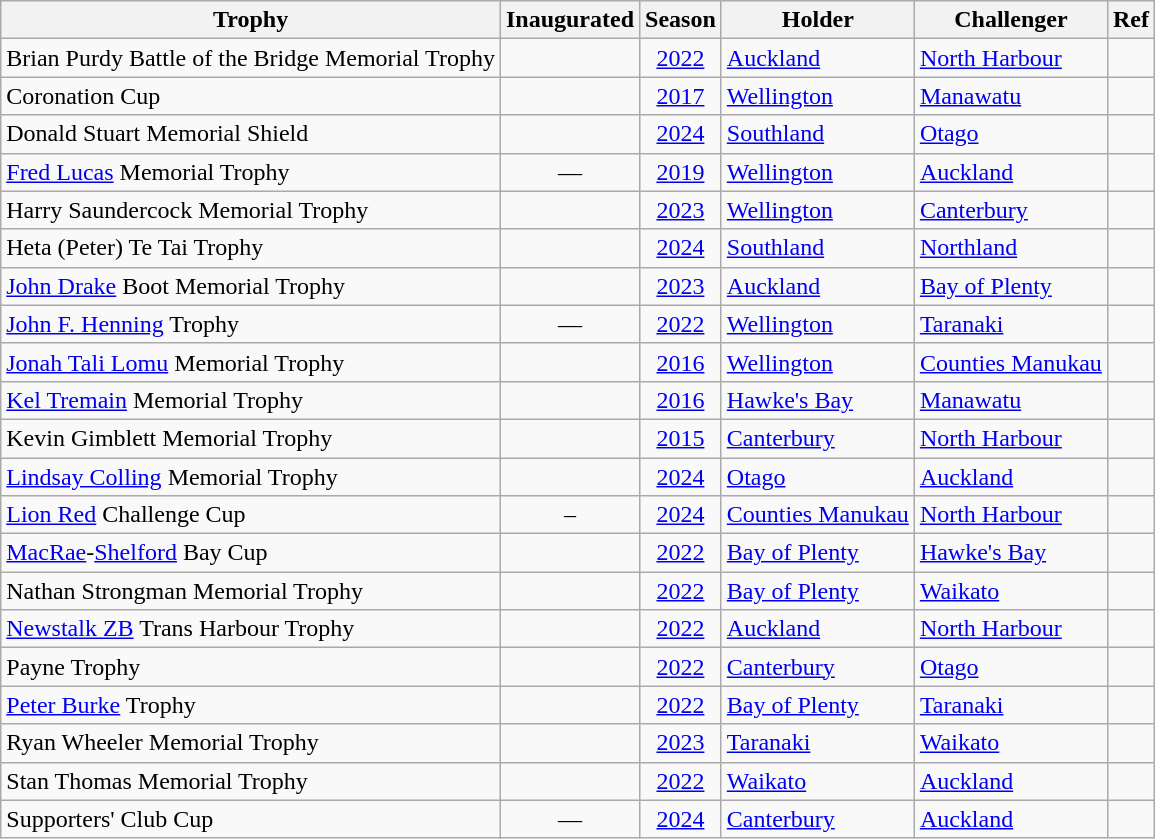<table class="wikitable sortable">
<tr>
<th>Trophy</th>
<th>Inaugurated</th>
<th>Season </th>
<th>Holder</th>
<th>Challenger</th>
<th>Ref</th>
</tr>
<tr>
<td>Brian Purdy Battle of the Bridge Memorial Trophy</td>
<td></td>
<td style="text-align:center"><a href='#'>2022</a></td>
<td><a href='#'>Auckland</a></td>
<td><a href='#'>North Harbour</a></td>
<td style="text-align:center"></td>
</tr>
<tr>
<td>Coronation Cup</td>
<td></td>
<td style="text-align:center"><a href='#'>2017</a></td>
<td><a href='#'>Wellington</a></td>
<td><a href='#'>Manawatu</a></td>
<td style="text-align:center"></td>
</tr>
<tr>
<td>Donald Stuart Memorial Shield</td>
<td></td>
<td style="text-align:center"><a href='#'>2024</a></td>
<td><a href='#'>Southland</a></td>
<td><a href='#'>Otago</a></td>
<td style="text-align:center"></td>
</tr>
<tr>
<td><a href='#'>Fred Lucas</a> Memorial Trophy</td>
<td style="text-align:center">—</td>
<td style="text-align:center"><a href='#'>2019</a></td>
<td><a href='#'>Wellington</a></td>
<td><a href='#'>Auckland</a></td>
<td style="text-align:center"></td>
</tr>
<tr>
<td>Harry Saundercock Memorial Trophy</td>
<td></td>
<td style="text-align:center"><a href='#'>2023</a></td>
<td><a href='#'>Wellington</a></td>
<td><a href='#'>Canterbury</a></td>
<td style="text-align:center"></td>
</tr>
<tr>
<td>Heta (Peter) Te Tai Trophy</td>
<td></td>
<td style="text-align:center"><a href='#'>2024</a></td>
<td><a href='#'>Southland</a></td>
<td><a href='#'>Northland</a></td>
<td style="text-align:center"></td>
</tr>
<tr>
<td><a href='#'>John Drake</a> Boot Memorial Trophy</td>
<td></td>
<td style="text-align:center"><a href='#'>2023</a></td>
<td><a href='#'>Auckland</a></td>
<td><a href='#'>Bay of Plenty</a></td>
<td style="text-align:center"></td>
</tr>
<tr>
<td><a href='#'>John F. Henning</a> Trophy</td>
<td style="text-align:center">—</td>
<td style="text-align:center"><a href='#'>2022</a></td>
<td><a href='#'>Wellington</a></td>
<td><a href='#'>Taranaki</a></td>
<td style="text-align:center"></td>
</tr>
<tr>
<td><a href='#'>Jonah Tali Lomu</a> Memorial Trophy</td>
<td></td>
<td style="text-align:center"><a href='#'>2016</a></td>
<td><a href='#'>Wellington</a></td>
<td><a href='#'>Counties Manukau</a></td>
<td style="text-align:center"></td>
</tr>
<tr>
<td><a href='#'>Kel Tremain</a> Memorial Trophy</td>
<td></td>
<td style="text-align:center"><a href='#'>2016</a></td>
<td><a href='#'>Hawke's Bay</a></td>
<td><a href='#'>Manawatu</a></td>
<td style="text-align:center"><br></td>
</tr>
<tr>
<td>Kevin Gimblett Memorial Trophy</td>
<td></td>
<td style="text-align:center"><a href='#'>2015</a></td>
<td><a href='#'>Canterbury</a></td>
<td><a href='#'>North Harbour</a></td>
<td style="text-align:center"></td>
</tr>
<tr>
<td><a href='#'>Lindsay Colling</a> Memorial Trophy</td>
<td></td>
<td style="text-align:center"><a href='#'>2024</a></td>
<td><a href='#'>Otago</a></td>
<td><a href='#'>Auckland</a></td>
<td style="text-align:center"></td>
</tr>
<tr>
<td><a href='#'>Lion Red</a> Challenge Cup</td>
<td style="text-align:center">–</td>
<td style="text-align:center"><a href='#'>2024</a></td>
<td><a href='#'>Counties Manukau</a></td>
<td><a href='#'>North Harbour</a></td>
<td style="text-align:center"></td>
</tr>
<tr>
<td><a href='#'>MacRae</a>-<a href='#'>Shelford</a> Bay Cup</td>
<td></td>
<td style="text-align:center"><a href='#'>2022</a></td>
<td><a href='#'>Bay of Plenty</a></td>
<td><a href='#'>Hawke's Bay</a></td>
<td style="text-align:center"></td>
</tr>
<tr>
<td>Nathan Strongman Memorial Trophy</td>
<td></td>
<td style="text-align:center"><a href='#'>2022</a></td>
<td><a href='#'>Bay of Plenty</a></td>
<td><a href='#'>Waikato</a></td>
<td style="text-align:center"></td>
</tr>
<tr>
<td><a href='#'>Newstalk ZB</a> Trans Harbour Trophy</td>
<td></td>
<td style="text-align:center"><a href='#'>2022</a></td>
<td><a href='#'>Auckland</a></td>
<td><a href='#'>North Harbour</a></td>
<td style="text-align:center"></td>
</tr>
<tr>
<td>Payne Trophy</td>
<td></td>
<td style="text-align:center"><a href='#'>2022</a></td>
<td><a href='#'>Canterbury</a></td>
<td><a href='#'>Otago</a></td>
<td style="text-align:center"></td>
</tr>
<tr>
<td><a href='#'>Peter Burke</a> Trophy</td>
<td></td>
<td style="text-align:center"><a href='#'>2022</a></td>
<td><a href='#'>Bay of Plenty</a></td>
<td><a href='#'>Taranaki</a></td>
<td style="text-align:center"></td>
</tr>
<tr>
<td>Ryan Wheeler Memorial Trophy</td>
<td></td>
<td style="text-align:center"><a href='#'>2023</a></td>
<td><a href='#'>Taranaki</a></td>
<td><a href='#'>Waikato</a></td>
<td style="text-align:center"></td>
</tr>
<tr>
<td>Stan Thomas Memorial Trophy</td>
<td></td>
<td style="text-align:center"><a href='#'>2022</a></td>
<td><a href='#'>Waikato</a></td>
<td><a href='#'>Auckland</a></td>
<td style="text-align:center"></td>
</tr>
<tr>
<td>Supporters' Club Cup</td>
<td style="text-align:center">—</td>
<td style="text-align:center"><a href='#'>2024</a></td>
<td><a href='#'>Canterbury</a></td>
<td><a href='#'>Auckland</a></td>
<td style="text-align:center"></td>
</tr>
</table>
